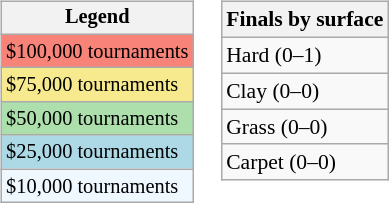<table>
<tr valign=top>
<td><br><table class=wikitable style="font-size:85%">
<tr>
<th>Legend</th>
</tr>
<tr style="background:#f88379;">
<td>$100,000 tournaments</td>
</tr>
<tr style="background:#f7e98e;">
<td>$75,000 tournaments</td>
</tr>
<tr style="background:#addfad;">
<td>$50,000 tournaments</td>
</tr>
<tr style="background:lightblue;">
<td>$25,000 tournaments</td>
</tr>
<tr style="background:#f0f8ff;">
<td>$10,000 tournaments</td>
</tr>
</table>
</td>
<td><br><table class=wikitable style="font-size:90%">
<tr>
<th>Finals by surface</th>
</tr>
<tr>
<td>Hard (0–1)</td>
</tr>
<tr>
<td>Clay (0–0)</td>
</tr>
<tr>
<td>Grass (0–0)</td>
</tr>
<tr>
<td>Carpet (0–0)</td>
</tr>
</table>
</td>
</tr>
</table>
